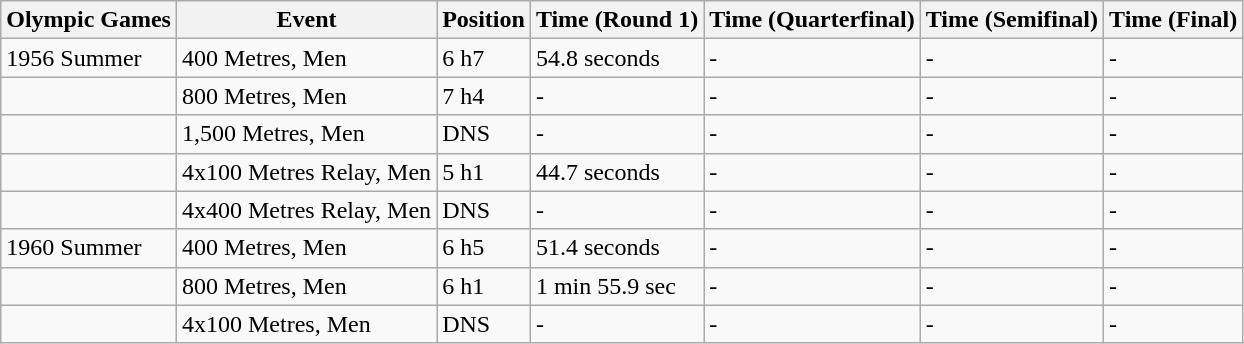<table class="wikitable">
<tr>
<th>Olympic Games</th>
<th>Event</th>
<th>Position</th>
<th>Time (Round 1)</th>
<th>Time (Quarterfinal)</th>
<th>Time (Semifinal)</th>
<th>Time (Final)</th>
</tr>
<tr>
<td>1956 Summer</td>
<td>400 Metres, Men</td>
<td>6 h7</td>
<td>54.8 seconds</td>
<td>-</td>
<td>-</td>
<td>-</td>
</tr>
<tr>
<td></td>
<td>800 Metres, Men</td>
<td>7 h4</td>
<td>-</td>
<td>-</td>
<td>-</td>
<td>-</td>
</tr>
<tr>
<td></td>
<td>1,500 Metres, Men</td>
<td>DNS</td>
<td>-</td>
<td>-</td>
<td>-</td>
<td>-</td>
</tr>
<tr>
<td></td>
<td>4x100 Metres Relay, Men</td>
<td>5 h1</td>
<td>44.7 seconds</td>
<td>-</td>
<td>-</td>
<td>-</td>
</tr>
<tr>
<td></td>
<td>4x400 Metres Relay, Men</td>
<td>DNS</td>
<td>-</td>
<td>-</td>
<td>-</td>
<td>-</td>
</tr>
<tr>
<td>1960 Summer</td>
<td>400 Metres, Men</td>
<td>6 h5</td>
<td>51.4 seconds</td>
<td>-</td>
<td>-</td>
<td>-</td>
</tr>
<tr>
<td></td>
<td>800 Metres, Men</td>
<td>6 h1</td>
<td>1 min 55.9 sec </td>
<td>-</td>
<td>-</td>
<td>-</td>
</tr>
<tr>
<td></td>
<td>4x100 Metres, Men</td>
<td>DNS</td>
<td>-</td>
<td>-</td>
<td>-</td>
<td>-</td>
</tr>
</table>
